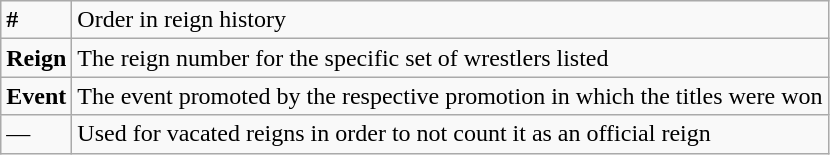<table class="wikitable">
<tr>
<td><strong>#</strong></td>
<td>Order in reign history</td>
</tr>
<tr>
<td><strong>Reign</strong></td>
<td>The reign number for the specific set of wrestlers listed</td>
</tr>
<tr>
<td><strong>Event</strong></td>
<td>The event promoted by the respective promotion in which the titles were won</td>
</tr>
<tr>
<td>—</td>
<td>Used for vacated reigns in order to not count it as an official reign</td>
</tr>
</table>
